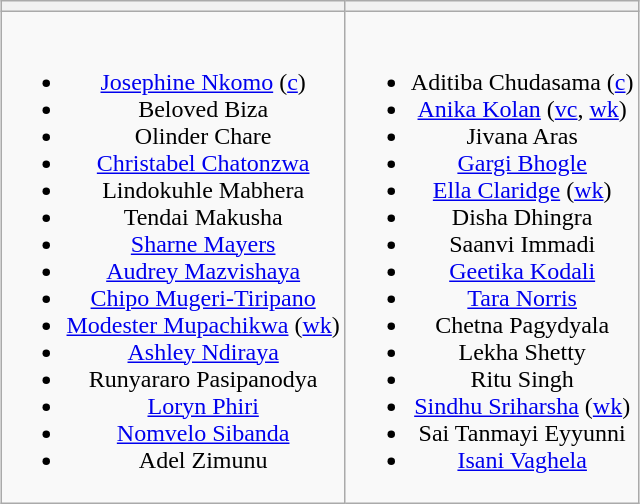<table class="wikitable" style="text-align:center; margin:auto">
<tr>
<th></th>
<th></th>
</tr>
<tr style="vertical-align:top">
<td><br><ul><li><a href='#'>Josephine Nkomo</a> (<a href='#'>c</a>)</li><li>Beloved Biza</li><li>Olinder Chare</li><li><a href='#'>Christabel Chatonzwa</a></li><li>Lindokuhle Mabhera</li><li>Tendai Makusha</li><li><a href='#'>Sharne Mayers</a></li><li><a href='#'>Audrey Mazvishaya</a></li><li><a href='#'>Chipo Mugeri-Tiripano</a></li><li><a href='#'>Modester Mupachikwa</a> (<a href='#'>wk</a>)</li><li><a href='#'>Ashley Ndiraya</a></li><li>Runyararo Pasipanodya</li><li><a href='#'>Loryn Phiri</a></li><li><a href='#'>Nomvelo Sibanda</a></li><li>Adel Zimunu</li></ul></td>
<td><br><ul><li>Aditiba Chudasama (<a href='#'>c</a>)</li><li><a href='#'>Anika Kolan</a> (<a href='#'>vc</a>, <a href='#'>wk</a>)</li><li>Jivana Aras</li><li><a href='#'>Gargi Bhogle</a></li><li><a href='#'>Ella Claridge</a> (<a href='#'>wk</a>)</li><li>Disha Dhingra</li><li>Saanvi Immadi</li><li><a href='#'>Geetika Kodali</a></li><li><a href='#'>Tara Norris</a></li><li>Chetna Pagydyala</li><li>Lekha Shetty</li><li>Ritu Singh</li><li><a href='#'>Sindhu Sriharsha</a> (<a href='#'>wk</a>)</li><li>Sai Tanmayi Eyyunni</li><li><a href='#'>Isani Vaghela</a></li></ul></td>
</tr>
</table>
